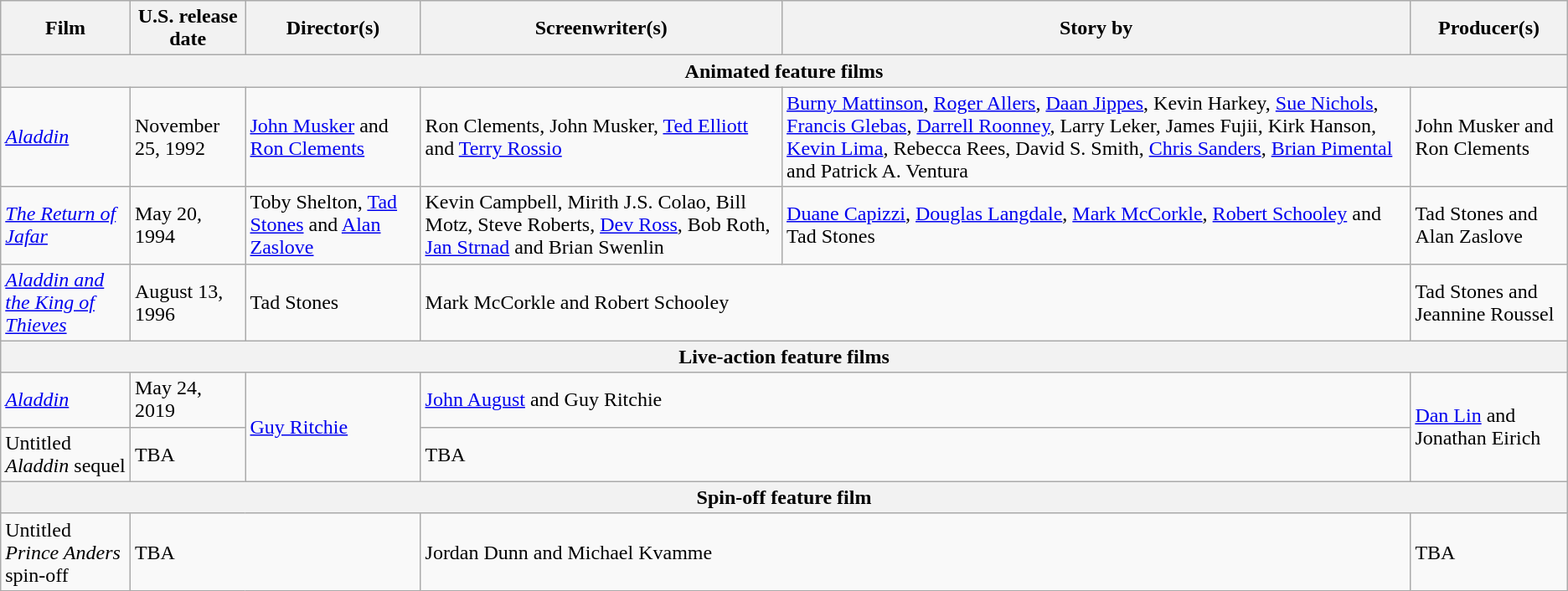<table class="wikitable">
<tr>
<th>Film</th>
<th>U.S. release date</th>
<th>Director(s)</th>
<th>Screenwriter(s)</th>
<th>Story by</th>
<th>Producer(s)</th>
</tr>
<tr>
<th colspan="6">Animated feature films</th>
</tr>
<tr>
<td><em><a href='#'>Aladdin</a></em></td>
<td>November 25, 1992</td>
<td><a href='#'>John Musker</a> and <a href='#'>Ron Clements</a></td>
<td>Ron Clements, John Musker, <a href='#'>Ted Elliott</a> and <a href='#'>Terry Rossio</a></td>
<td><a href='#'>Burny Mattinson</a>, <a href='#'>Roger Allers</a>, <a href='#'>Daan Jippes</a>, Kevin Harkey, <a href='#'>Sue Nichols</a>, <a href='#'>Francis Glebas</a>, <a href='#'>Darrell Roonney</a>, Larry Leker, James Fujii, Kirk Hanson, <a href='#'>Kevin Lima</a>, Rebecca Rees, David S. Smith, <a href='#'>Chris Sanders</a>, <a href='#'>Brian Pimental</a> and Patrick A. Ventura</td>
<td>John Musker and Ron Clements</td>
</tr>
<tr>
<td><em><a href='#'>The Return of Jafar</a></em></td>
<td>May 20, 1994</td>
<td>Toby Shelton, <a href='#'>Tad Stones</a> and <a href='#'>Alan Zaslove</a></td>
<td>Kevin Campbell, Mirith J.S. Colao, Bill Motz, Steve Roberts, <a href='#'>Dev Ross</a>, Bob Roth, <a href='#'>Jan Strnad</a> and Brian Swenlin</td>
<td><a href='#'>Duane Capizzi</a>, <a href='#'>Douglas Langdale</a>, <a href='#'>Mark McCorkle</a>, <a href='#'>Robert Schooley</a> and Tad Stones</td>
<td>Tad Stones and Alan Zaslove</td>
</tr>
<tr>
<td><em><a href='#'>Aladdin and the King of Thieves</a></em></td>
<td>August 13, 1996</td>
<td>Tad Stones</td>
<td colspan="2">Mark McCorkle and Robert Schooley</td>
<td>Tad Stones and Jeannine Roussel</td>
</tr>
<tr>
<th colspan="6">Live-action feature films</th>
</tr>
<tr>
<td><em><a href='#'>Aladdin</a></em></td>
<td>May 24, 2019</td>
<td rowspan="2"><a href='#'>Guy Ritchie</a></td>
<td colspan="2"><a href='#'>John August</a> and Guy Ritchie</td>
<td rowspan="2"><a href='#'>Dan Lin</a> and Jonathan Eirich</td>
</tr>
<tr>
<td>Untitled <em>Aladdin</em> sequel</td>
<td>TBA</td>
<td colspan="2">TBA</td>
</tr>
<tr>
<th colspan="6">Spin-off feature film</th>
</tr>
<tr>
<td>Untitled <em>Prince Anders</em> spin-off</td>
<td colspan="2">TBA</td>
<td colspan="2">Jordan Dunn and Michael Kvamme</td>
<td>TBA</td>
</tr>
</table>
